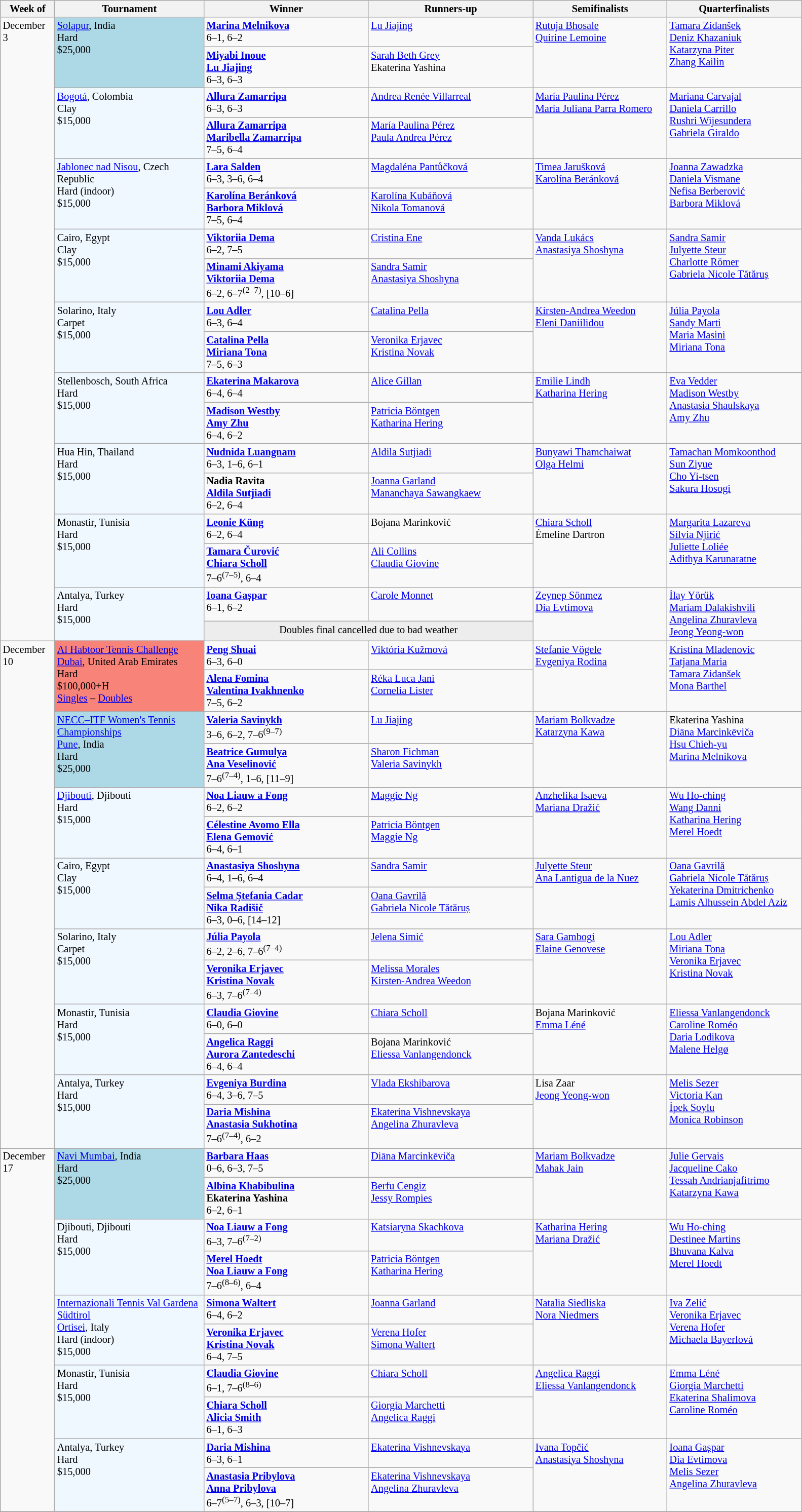<table class="wikitable" style="font-size:85%;">
<tr>
<th width="65">Week of</th>
<th style="width:190px;">Tournament</th>
<th style="width:210px;">Winner</th>
<th style="width:210px;">Runners-up</th>
<th style="width:170px;">Semifinalists</th>
<th style="width:170px;">Quarterfinalists</th>
</tr>
<tr valign=top>
<td rowspan=18>December 3</td>
<td rowspan="2" style="background:lightblue;"><a href='#'>Solapur</a>, India <br> Hard <br> $25,000 <br> </td>
<td><strong> <a href='#'>Marina Melnikova</a></strong> <br> 6–1, 6–2</td>
<td> <a href='#'>Lu Jiajing</a></td>
<td rowspan=2> <a href='#'>Rutuja Bhosale</a> <br>  <a href='#'>Quirine Lemoine</a></td>
<td rowspan=2> <a href='#'>Tamara Zidanšek</a> <br>  <a href='#'>Deniz Khazaniuk</a> <br>  <a href='#'>Katarzyna Piter</a> <br>  <a href='#'>Zhang Kailin</a></td>
</tr>
<tr valign=top>
<td><strong> <a href='#'>Miyabi Inoue</a> <br>  <a href='#'>Lu Jiajing</a></strong> <br> 6–3, 6–3</td>
<td> <a href='#'>Sarah Beth Grey</a> <br>  Ekaterina Yashina</td>
</tr>
<tr valign=top>
<td rowspan="2" style="background:#f0f8ff;"><a href='#'>Bogotá</a>, Colombia <br> Clay <br> $15,000 <br> </td>
<td> <strong><a href='#'>Allura Zamarripa</a></strong> <br> 6–3, 6–3</td>
<td> <a href='#'>Andrea Renée Villarreal</a></td>
<td rowspan=2> <a href='#'>María Paulina Pérez</a> <br>  <a href='#'>María Juliana Parra Romero</a></td>
<td rowspan=2> <a href='#'>Mariana Carvajal</a> <br>  <a href='#'>Daniela Carrillo</a> <br>  <a href='#'>Rushri Wijesundera</a> <br>  <a href='#'>Gabriela Giraldo</a></td>
</tr>
<tr valign=top>
<td> <strong><a href='#'>Allura Zamarripa</a></strong> <br>  <strong><a href='#'>Maribella Zamarripa</a></strong> <br> 7–5, 6–4</td>
<td> <a href='#'>María Paulina Pérez</a> <br>  <a href='#'>Paula Andrea Pérez</a></td>
</tr>
<tr valign=top>
<td rowspan="2" style="background:#f0f8ff;"><a href='#'>Jablonec nad Nisou</a>, Czech Republic <br> Hard (indoor) <br> $15,000 <br> </td>
<td><strong> <a href='#'>Lara Salden</a></strong> <br> 6–3, 3–6, 6–4</td>
<td> <a href='#'>Magdaléna Pantůčková</a></td>
<td rowspan=2> <a href='#'>Timea Jarušková</a> <br>  <a href='#'>Karolína Beránková</a></td>
<td rowspan=2> <a href='#'>Joanna Zawadzka</a> <br>  <a href='#'>Daniela Vismane</a> <br>  <a href='#'>Nefisa Berberović</a> <br>  <a href='#'>Barbora Miklová</a></td>
</tr>
<tr valign=top>
<td> <strong><a href='#'>Karolína Beránková</a></strong> <br>  <strong><a href='#'>Barbora Miklová</a></strong> <br> 7–5, 6–4</td>
<td> <a href='#'>Karolína Kubáňová</a> <br>  <a href='#'>Nikola Tomanová</a></td>
</tr>
<tr valign=top>
<td rowspan="2" style="background:#f0f8ff;">Cairo, Egypt <br> Clay <br> $15,000 <br> </td>
<td><strong> <a href='#'>Viktoriia Dema</a></strong> <br> 6–2, 7–5</td>
<td> <a href='#'>Cristina Ene</a></td>
<td rowspan=2> <a href='#'>Vanda Lukács</a> <br>  <a href='#'>Anastasiya Shoshyna</a></td>
<td rowspan=2> <a href='#'>Sandra Samir</a> <br>  <a href='#'>Julyette Steur</a> <br>  <a href='#'>Charlotte Römer</a> <br>  <a href='#'>Gabriela Nicole Tătăruș</a></td>
</tr>
<tr valign=top>
<td><strong> <a href='#'>Minami Akiyama</a> <br>  <a href='#'>Viktoriia Dema</a></strong> <br> 6–2, 6–7<sup>(2–7)</sup>, [10–6]</td>
<td> <a href='#'>Sandra Samir</a> <br>  <a href='#'>Anastasiya Shoshyna</a></td>
</tr>
<tr valign=top>
<td rowspan="2" style="background:#f0f8ff;">Solarino, Italy <br> Carpet <br> $15,000 <br> </td>
<td><strong> <a href='#'>Lou Adler</a></strong> <br> 6–3, 6–4</td>
<td> <a href='#'>Catalina Pella</a></td>
<td rowspan=2> <a href='#'>Kirsten-Andrea Weedon</a> <br>  <a href='#'>Eleni Daniilidou</a></td>
<td rowspan=2> <a href='#'>Júlia Payola</a> <br>  <a href='#'>Sandy Marti</a> <br>  <a href='#'>Maria Masini</a> <br>  <a href='#'>Miriana Tona</a></td>
</tr>
<tr valign=top>
<td><strong> <a href='#'>Catalina Pella</a> <br>  <a href='#'>Miriana Tona</a></strong> <br> 7–5, 6–3</td>
<td> <a href='#'>Veronika Erjavec</a> <br>  <a href='#'>Kristina Novak</a></td>
</tr>
<tr valign=top>
<td rowspan="2" style="background:#f0f8ff;">Stellenbosch, South Africa <br> Hard <br> $15,000 <br> </td>
<td><strong> <a href='#'>Ekaterina Makarova</a></strong> <br> 6–4, 6–4</td>
<td> <a href='#'>Alice Gillan</a></td>
<td rowspan=2> <a href='#'>Emilie Lindh</a> <br>  <a href='#'>Katharina Hering</a></td>
<td rowspan=2> <a href='#'>Eva Vedder</a> <br>  <a href='#'>Madison Westby</a> <br>  <a href='#'>Anastasia Shaulskaya</a> <br>  <a href='#'>Amy Zhu</a></td>
</tr>
<tr valign=top>
<td><strong> <a href='#'>Madison Westby</a> <br>  <a href='#'>Amy Zhu</a></strong> <br> 6–4, 6–2</td>
<td> <a href='#'>Patricia Böntgen</a> <br>  <a href='#'>Katharina Hering</a></td>
</tr>
<tr valign=top>
<td rowspan="2" style="background:#f0f8ff;">Hua Hin, Thailand <br> Hard <br> $15,000 <br> </td>
<td><strong> <a href='#'>Nudnida Luangnam</a></strong> <br> 6–3, 1–6, 6–1</td>
<td> <a href='#'>Aldila Sutjiadi</a></td>
<td rowspan=2> <a href='#'>Bunyawi Thamchaiwat</a> <br>  <a href='#'>Olga Helmi</a></td>
<td rowspan=2> <a href='#'>Tamachan Momkoonthod</a> <br>  <a href='#'>Sun Ziyue</a> <br>  <a href='#'>Cho Yi-tsen</a> <br>  <a href='#'>Sakura Hosogi</a></td>
</tr>
<tr valign=top>
<td><strong> Nadia Ravita <br>  <a href='#'>Aldila Sutjiadi</a></strong> <br> 6–2, 6–4</td>
<td> <a href='#'>Joanna Garland</a> <br>  <a href='#'>Mananchaya Sawangkaew</a></td>
</tr>
<tr valign=top>
<td rowspan="2" style="background:#f0f8ff;">Monastir, Tunisia <br> Hard <br> $15,000 <br> </td>
<td><strong> <a href='#'>Leonie Küng</a></strong> <br> 6–2, 6–4</td>
<td> Bojana Marinković</td>
<td rowspan=2> <a href='#'>Chiara Scholl</a> <br>  Émeline Dartron</td>
<td rowspan=2> <a href='#'>Margarita Lazareva</a> <br>  <a href='#'>Silvia Njirić</a> <br>  <a href='#'>Juliette Loliée</a> <br>  <a href='#'>Adithya Karunaratne</a></td>
</tr>
<tr valign=top>
<td> <strong><a href='#'>Tamara Čurović</a></strong> <br>  <strong><a href='#'>Chiara Scholl</a></strong> <br> 7–6<sup>(7–5)</sup>, 6–4</td>
<td> <a href='#'>Ali Collins</a> <br>  <a href='#'>Claudia Giovine</a></td>
</tr>
<tr valign=top>
<td rowspan="2" style="background:#f0f8ff;">Antalya, Turkey <br> Hard <br> $15,000 <br> </td>
<td><strong> <a href='#'>Ioana Gașpar</a></strong> <br> 6–1, 6–2</td>
<td> <a href='#'>Carole Monnet</a></td>
<td rowspan=2> <a href='#'>Zeynep Sönmez</a> <br>  <a href='#'>Dia Evtimova</a></td>
<td rowspan=2> <a href='#'>İlay Yörük</a> <br>  <a href='#'>Mariam Dalakishvili</a> <br>  <a href='#'>Angelina Zhuravleva</a> <br>  <a href='#'>Jeong Yeong-won</a></td>
</tr>
<tr valign=top>
<td colspan="2" style="text-align:center; background:#ededed;"> Doubles final cancelled due to bad weather</td>
</tr>
<tr valign=top>
<td rowspan=14>December 10</td>
<td rowspan="2" style="background:#f88379;"><a href='#'>Al Habtoor Tennis Challenge</a> <br> <a href='#'>Dubai</a>, United Arab Emirates <br> Hard <br> $100,000+H <br> <a href='#'>Singles</a> – <a href='#'>Doubles</a></td>
<td><strong> <a href='#'>Peng Shuai</a></strong> <br> 6–3, 6–0</td>
<td> <a href='#'>Viktória Kužmová</a></td>
<td rowspan=2> <a href='#'>Stefanie Vögele</a> <br>  <a href='#'>Evgeniya Rodina</a></td>
<td rowspan=2> <a href='#'>Kristina Mladenovic</a> <br>  <a href='#'>Tatjana Maria</a> <br>  <a href='#'>Tamara Zidanšek</a> <br>  <a href='#'>Mona Barthel</a></td>
</tr>
<tr valign=top>
<td><strong> <a href='#'>Alena Fomina</a> <br>  <a href='#'>Valentina Ivakhnenko</a></strong> <br> 7–5, 6–2</td>
<td> <a href='#'>Réka Luca Jani</a> <br>  <a href='#'>Cornelia Lister</a></td>
</tr>
<tr valign=top>
<td rowspan="2" style="background:lightblue;"><a href='#'>NECC–ITF Women's Tennis Championships</a> <br> <a href='#'>Pune</a>, India <br> Hard <br> $25,000 <br> </td>
<td><strong> <a href='#'>Valeria Savinykh</a></strong> <br> 3–6, 6–2, 7–6<sup>(9–7)</sup></td>
<td> <a href='#'>Lu Jiajing</a></td>
<td rowspan=2> <a href='#'>Mariam Bolkvadze</a> <br>  <a href='#'>Katarzyna Kawa</a></td>
<td rowspan=2> Ekaterina Yashina <br>  <a href='#'>Diāna Marcinkēviča</a> <br>  <a href='#'>Hsu Chieh-yu</a> <br>  <a href='#'>Marina Melnikova</a></td>
</tr>
<tr valign=top>
<td><strong> <a href='#'>Beatrice Gumulya</a> <br>  <a href='#'>Ana Veselinović</a></strong> <br> 7–6<sup>(7–4)</sup>, 1–6, [11–9]</td>
<td> <a href='#'>Sharon Fichman</a> <br>  <a href='#'>Valeria Savinykh</a></td>
</tr>
<tr valign=top>
<td rowspan="2" style="background:#f0f8ff;"><a href='#'>Djibouti</a>, Djibouti <br> Hard <br> $15,000 <br> </td>
<td><strong> <a href='#'>Noa Liauw a Fong</a></strong> <br> 6–2, 6–2</td>
<td> <a href='#'>Maggie Ng</a></td>
<td rowspan=2> <a href='#'>Anzhelika Isaeva</a> <br>  <a href='#'>Mariana Dražić</a></td>
<td rowspan=2> <a href='#'>Wu Ho-ching</a> <br>  <a href='#'>Wang Danni</a> <br>  <a href='#'>Katharina Hering</a> <br>  <a href='#'>Merel Hoedt</a></td>
</tr>
<tr valign=top>
<td><strong> <a href='#'>Célestine Avomo Ella</a> <br>  <a href='#'>Elena Gemović</a></strong> <br> 6–4, 6–1</td>
<td> <a href='#'>Patricia Böntgen</a> <br>  <a href='#'>Maggie Ng</a></td>
</tr>
<tr valign=top>
<td rowspan="2" style="background:#f0f8ff;">Cairo, Egypt <br> Clay <br> $15,000 <br> </td>
<td><strong> <a href='#'>Anastasiya Shoshyna</a></strong> <br> 6–4, 1–6, 6–4</td>
<td> <a href='#'>Sandra Samir</a></td>
<td rowspan=2> <a href='#'>Julyette Steur</a> <br>  <a href='#'>Ana Lantigua de la Nuez</a></td>
<td rowspan=2> <a href='#'>Oana Gavrilă</a> <br>  <a href='#'>Gabriela Nicole Tătăruș</a> <br>  <a href='#'>Yekaterina Dmitrichenko</a> <br>  <a href='#'>Lamis Alhussein Abdel Aziz</a></td>
</tr>
<tr valign=top>
<td><strong> <a href='#'>Selma Ștefania Cadar</a> <br>  <a href='#'>Nika Radišič</a></strong> <br> 6–3, 0–6, [14–12]</td>
<td> <a href='#'>Oana Gavrilă</a> <br>  <a href='#'>Gabriela Nicole Tătăruș</a></td>
</tr>
<tr valign=top>
<td rowspan="2" style="background:#f0f8ff;">Solarino, Italy <br> Carpet <br> $15,000 <br> </td>
<td><strong> <a href='#'>Júlia Payola</a></strong> <br> 6–2, 2–6, 7–6<sup>(7–4)</sup></td>
<td> <a href='#'>Jelena Simić</a></td>
<td rowspan=2> <a href='#'>Sara Gambogi</a> <br>  <a href='#'>Elaine Genovese</a></td>
<td rowspan=2> <a href='#'>Lou Adler</a> <br>  <a href='#'>Miriana Tona</a> <br>  <a href='#'>Veronika Erjavec</a> <br>  <a href='#'>Kristina Novak</a></td>
</tr>
<tr valign=top>
<td><strong> <a href='#'>Veronika Erjavec</a> <br>  <a href='#'>Kristina Novak</a></strong> <br> 6–3, 7–6<sup>(7–4)</sup></td>
<td> <a href='#'>Melissa Morales</a> <br>  <a href='#'>Kirsten-Andrea Weedon</a></td>
</tr>
<tr valign=top>
<td rowspan="2" style="background:#f0f8ff;">Monastir, Tunisia <br> Hard <br> $15,000 <br> </td>
<td><strong> <a href='#'>Claudia Giovine</a></strong> <br> 6–0, 6–0</td>
<td> <a href='#'>Chiara Scholl</a></td>
<td rowspan=2> Bojana Marinković <br>  <a href='#'>Emma Léné</a></td>
<td rowspan=2> <a href='#'>Eliessa Vanlangendonck</a> <br>  <a href='#'>Caroline Roméo</a> <br>  <a href='#'>Daria Lodikova</a> <br>  <a href='#'>Malene Helgø</a></td>
</tr>
<tr valign=top>
<td><strong> <a href='#'>Angelica Raggi</a> <br>  <a href='#'>Aurora Zantedeschi</a></strong> <br> 6–4, 6–4</td>
<td> Bojana Marinković <br>  <a href='#'>Eliessa Vanlangendonck</a></td>
</tr>
<tr valign=top>
<td rowspan="2" style="background:#f0f8ff;">Antalya, Turkey <br> Hard <br> $15,000 <br> </td>
<td><strong> <a href='#'>Evgeniya Burdina</a></strong> <br> 6–4, 3–6, 7–5</td>
<td> <a href='#'>Vlada Ekshibarova</a></td>
<td rowspan=2> Lisa Zaar <br>  <a href='#'>Jeong Yeong-won</a></td>
<td rowspan=2> <a href='#'>Melis Sezer</a> <br>  <a href='#'>Victoria Kan</a> <br>  <a href='#'>İpek Soylu</a> <br> <a href='#'>Monica Robinson</a></td>
</tr>
<tr valign=top>
<td><strong> <a href='#'>Daria Mishina</a> <br>  <a href='#'>Anastasia Sukhotina</a></strong> <br> 7–6<sup>(7–4)</sup>, 6–2</td>
<td> <a href='#'>Ekaterina Vishnevskaya</a> <br>  <a href='#'>Angelina Zhuravleva</a></td>
</tr>
<tr valign=top>
<td rowspan=10>December 17</td>
<td rowspan="2" style="background:lightblue;"><a href='#'>Navi Mumbai</a>, India <br> Hard <br> $25,000 <br> </td>
<td><strong> <a href='#'>Barbara Haas</a></strong> <br> 0–6, 6–3, 7–5</td>
<td> <a href='#'>Diāna Marcinkēviča</a></td>
<td rowspan=2> <a href='#'>Mariam Bolkvadze</a> <br>  <a href='#'>Mahak Jain</a></td>
<td rowspan=2> <a href='#'>Julie Gervais</a> <br>  <a href='#'>Jacqueline Cako</a> <br>  <a href='#'>Tessah Andrianjafitrimo</a> <br>  <a href='#'>Katarzyna Kawa</a></td>
</tr>
<tr valign=top>
<td><strong> <a href='#'>Albina Khabibulina</a> <br>  Ekaterina Yashina</strong> <br> 6–2, 6–1</td>
<td> <a href='#'>Berfu Cengiz</a> <br>  <a href='#'>Jessy Rompies</a></td>
</tr>
<tr valign=top>
<td rowspan="2" style="background:#f0f8ff;">Djibouti, Djibouti <br> Hard <br> $15,000 <br> </td>
<td><strong> <a href='#'>Noa Liauw a Fong</a></strong> <br> 6–3, 7–6<sup>(7–2)</sup></td>
<td> <a href='#'>Katsiaryna Skachkova</a></td>
<td rowspan=2> <a href='#'>Katharina Hering</a> <br>  <a href='#'>Mariana Dražić</a></td>
<td rowspan=2> <a href='#'>Wu Ho-ching</a> <br>  <a href='#'>Destinee Martins</a> <br>  <a href='#'>Bhuvana Kalva</a> <br>  <a href='#'>Merel Hoedt</a></td>
</tr>
<tr valign=top>
<td><strong> <a href='#'>Merel Hoedt</a> <br>  <a href='#'>Noa Liauw a Fong</a></strong> <br> 7–6<sup>(8–6)</sup>, 6–4</td>
<td> <a href='#'>Patricia Böntgen</a> <br>  <a href='#'>Katharina Hering</a></td>
</tr>
<tr valign=top>
<td rowspan="2" style="background:#f0f8ff;"><a href='#'>Internazionali Tennis Val Gardena Südtirol</a> <br> <a href='#'>Ortisei</a>, Italy <br> Hard (indoor) <br> $15,000 <br> </td>
<td><strong> <a href='#'>Simona Waltert</a></strong> <br> 6–4, 6–2</td>
<td> <a href='#'>Joanna Garland</a></td>
<td rowspan=2> <a href='#'>Natalia Siedliska</a> <br>  <a href='#'>Nora Niedmers</a></td>
<td rowspan=2> <a href='#'>Iva Zelić</a> <br>  <a href='#'>Veronika Erjavec</a> <br>  <a href='#'>Verena Hofer</a> <br>  <a href='#'>Michaela Bayerlová</a></td>
</tr>
<tr valign=top>
<td><strong> <a href='#'>Veronika Erjavec</a> <br>  <a href='#'>Kristina Novak</a></strong> <br> 6–4, 7–5</td>
<td> <a href='#'>Verena Hofer</a> <br>  <a href='#'>Simona Waltert</a></td>
</tr>
<tr valign=top>
<td rowspan="2" style="background:#f0f8ff;">Monastir, Tunisia <br> Hard <br> $15,000 <br> </td>
<td><strong> <a href='#'>Claudia Giovine</a></strong> <br> 6–1, 7–6<sup>(8–6)</sup></td>
<td> <a href='#'>Chiara Scholl</a></td>
<td rowspan=2> <a href='#'>Angelica Raggi</a> <br>  <a href='#'>Eliessa Vanlangendonck</a></td>
<td rowspan=2> <a href='#'>Emma Léné</a> <br>  <a href='#'>Giorgia Marchetti</a> <br>  <a href='#'>Ekaterina Shalimova</a> <br>  <a href='#'>Caroline Roméo</a></td>
</tr>
<tr valign=top>
<td><strong> <a href='#'>Chiara Scholl</a> <br>  <a href='#'>Alicia Smith</a></strong> <br> 6–1, 6–3</td>
<td> <a href='#'>Giorgia Marchetti</a> <br>  <a href='#'>Angelica Raggi</a></td>
</tr>
<tr valign=top>
<td rowspan="2" style="background:#f0f8ff;">Antalya, Turkey <br> Hard <br> $15,000 <br> </td>
<td><strong> <a href='#'>Daria Mishina</a></strong> <br> 6–3, 6–1</td>
<td> <a href='#'>Ekaterina Vishnevskaya</a></td>
<td rowspan=2> <a href='#'>Ivana Topčić</a> <br>  <a href='#'>Anastasiya Shoshyna</a></td>
<td rowspan=2> <a href='#'>Ioana Gașpar</a> <br>  <a href='#'>Dia Evtimova</a> <br>  <a href='#'>Melis Sezer</a> <br>  <a href='#'>Angelina Zhuravleva</a></td>
</tr>
<tr valign=top>
<td><strong> <a href='#'>Anastasia Pribylova</a> <br>  <a href='#'>Anna Pribylova</a></strong> <br> 6–7<sup>(5–7)</sup>, 6–3, [10–7]</td>
<td> <a href='#'>Ekaterina Vishnevskaya</a> <br>  <a href='#'>Angelina Zhuravleva</a></td>
</tr>
<tr valign=top>
</tr>
</table>
